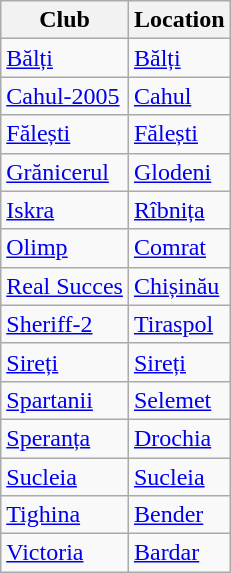<table class="wikitable sortable">
<tr>
<th>Club</th>
<th>Location</th>
</tr>
<tr>
<td><a href='#'>Bălți</a></td>
<td><a href='#'>Bălți</a></td>
</tr>
<tr>
<td><a href='#'>Cahul-2005</a></td>
<td><a href='#'>Cahul</a></td>
</tr>
<tr>
<td><a href='#'>Fălești</a></td>
<td><a href='#'>Fălești</a></td>
</tr>
<tr>
<td><a href='#'>Grănicerul</a></td>
<td><a href='#'>Glodeni</a></td>
</tr>
<tr>
<td><a href='#'>Iskra</a></td>
<td><a href='#'>Rîbnița</a></td>
</tr>
<tr>
<td><a href='#'>Olimp</a></td>
<td><a href='#'>Comrat</a></td>
</tr>
<tr>
<td><a href='#'>Real Succes</a></td>
<td><a href='#'>Chișinău</a></td>
</tr>
<tr>
<td><a href='#'>Sheriff-2</a></td>
<td><a href='#'>Tiraspol</a></td>
</tr>
<tr>
<td><a href='#'>Sireți</a></td>
<td><a href='#'>Sireți</a></td>
</tr>
<tr>
<td><a href='#'>Spartanii</a></td>
<td><a href='#'>Selemet</a></td>
</tr>
<tr>
<td><a href='#'>Speranța</a></td>
<td><a href='#'>Drochia</a></td>
</tr>
<tr>
<td><a href='#'>Sucleia</a></td>
<td><a href='#'>Sucleia</a></td>
</tr>
<tr>
<td><a href='#'>Tighina</a></td>
<td><a href='#'>Bender</a></td>
</tr>
<tr>
<td><a href='#'>Victoria</a></td>
<td><a href='#'>Bardar</a></td>
</tr>
</table>
